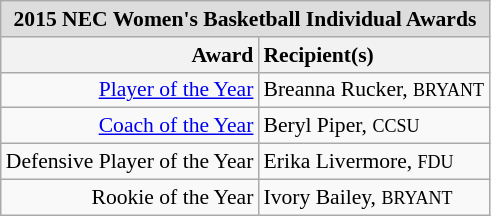<table class="wikitable" style="white-space:nowrap; font-size:90%;">
<tr>
<td colspan="7" style="text-align:center; background:#ddd;"><strong>2015 NEC Women's Basketball Individual Awards</strong></td>
</tr>
<tr>
<th style="text-align:right;">Award</th>
<th style="text-align:left;">Recipient(s)</th>
</tr>
<tr>
<td style="text-align:right;"><a href='#'>Player of the Year</a></td>
<td style="text-align:left;">Breanna Rucker, <small>BRYANT</small></td>
</tr>
<tr>
<td style="text-align:right;"><a href='#'>Coach of the Year</a></td>
<td style="text-align:left;">Beryl Piper, <small>CCSU</small></td>
</tr>
<tr>
<td style="text-align:right;">Defensive Player of the Year</td>
<td style="text-align:left;">Erika Livermore, <small>FDU</small></td>
</tr>
<tr>
<td style="text-align:right;">Rookie of the Year</td>
<td style="text-align:left;">Ivory Bailey, <small>BRYANT</small></td>
</tr>
</table>
